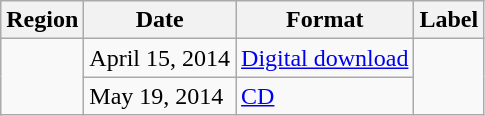<table class="wikitable plainrowheaders">
<tr>
<th scope="col">Region</th>
<th scope="col">Date</th>
<th scope="col">Format</th>
<th scope="col">Label</th>
</tr>
<tr>
<td rowspan="2"></td>
<td>April 15, 2014</td>
<td><a href='#'>Digital download</a></td>
<td rowspan="2"></td>
</tr>
<tr>
<td>May 19, 2014</td>
<td><a href='#'>CD</a></td>
</tr>
</table>
